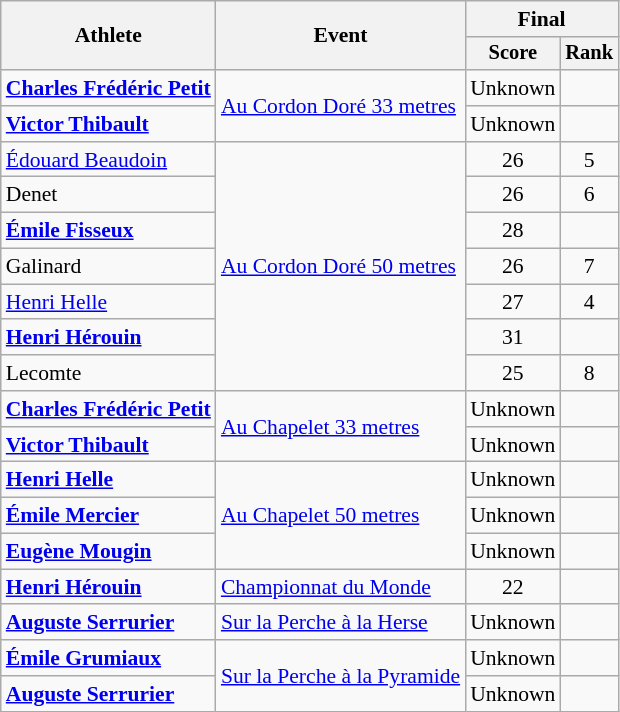<table class="wikitable" style="font-size:90%">
<tr>
<th rowspan="2">Athlete</th>
<th rowspan="2">Event</th>
<th colspan=2>Final</th>
</tr>
<tr style="font-size:95%">
<th>Score</th>
<th>Rank</th>
</tr>
<tr align=center>
<td align=left><strong><a href='#'>Charles Frédéric Petit</a></strong></td>
<td align=left rowspan=2><a href='#'>Au Cordon Doré 33 metres</a></td>
<td>Unknown</td>
<td></td>
</tr>
<tr align=center>
<td align=left><strong><a href='#'>Victor Thibault</a></strong></td>
<td>Unknown</td>
<td></td>
</tr>
<tr align=center>
<td align=left><a href='#'>Édouard Beaudoin</a></td>
<td align=left rowspan=7><a href='#'>Au Cordon Doré 50 metres</a></td>
<td>26</td>
<td>5</td>
</tr>
<tr align=center>
<td align=left>Denet</td>
<td>26</td>
<td>6</td>
</tr>
<tr align=center>
<td align=left><strong><a href='#'>Émile Fisseux</a></strong></td>
<td>28</td>
<td></td>
</tr>
<tr align=center>
<td align=left>Galinard</td>
<td>26</td>
<td>7</td>
</tr>
<tr align=center>
<td align=left><a href='#'>Henri Helle</a></td>
<td>27</td>
<td>4</td>
</tr>
<tr align=center>
<td align=left><strong><a href='#'>Henri Hérouin</a></strong></td>
<td>31</td>
<td></td>
</tr>
<tr align=center>
<td align=left>Lecomte</td>
<td>25</td>
<td>8</td>
</tr>
<tr align=center>
<td align=left><strong><a href='#'>Charles Frédéric Petit</a></strong></td>
<td align=left rowspan=2><a href='#'>Au Chapelet 33 metres</a></td>
<td>Unknown</td>
<td></td>
</tr>
<tr align=center>
<td align=left><strong><a href='#'>Victor Thibault</a></strong></td>
<td>Unknown</td>
<td></td>
</tr>
<tr align=center>
<td align=left><strong><a href='#'>Henri Helle</a></strong></td>
<td align=left rowspan=3><a href='#'>Au Chapelet 50 metres</a></td>
<td>Unknown</td>
<td></td>
</tr>
<tr align=center>
<td align=left><strong><a href='#'>Émile Mercier</a></strong></td>
<td>Unknown</td>
<td></td>
</tr>
<tr align=center>
<td align=left><strong><a href='#'>Eugène Mougin</a></strong></td>
<td>Unknown</td>
<td></td>
</tr>
<tr align=center>
<td align=left><strong><a href='#'>Henri Hérouin</a></strong></td>
<td align=left><a href='#'>Championnat du Monde</a></td>
<td>22</td>
<td></td>
</tr>
<tr align=center>
<td align=left><strong><a href='#'>Auguste Serrurier</a></strong></td>
<td align=left><a href='#'>Sur la Perche à la Herse</a></td>
<td>Unknown</td>
<td></td>
</tr>
<tr align=center>
<td align=left><strong><a href='#'>Émile Grumiaux</a></strong></td>
<td align=left rowspan=2><a href='#'>Sur la Perche à la Pyramide</a></td>
<td>Unknown</td>
<td></td>
</tr>
<tr align=center>
<td align=left><strong><a href='#'>Auguste Serrurier</a></strong></td>
<td>Unknown</td>
<td></td>
</tr>
</table>
